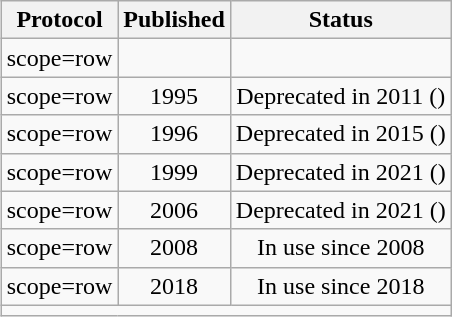<table class="wikitable sortable"style=float:right;text-align:center;margin-left:1em>
<tr>
<th scope=col>Protocol</th>
<th scope=col>Published</th>
<th scope=col>Status</th>
</tr>
<tr>
<td>scope=row </td>
<td></td>
<td></td>
</tr>
<tr>
<td>scope=row </td>
<td>1995</td>
<td>Deprecated in 2011 ()</td>
</tr>
<tr>
<td>scope=row </td>
<td>1996</td>
<td>Deprecated in 2015 ()</td>
</tr>
<tr>
<td>scope=row </td>
<td>1999</td>
<td>Deprecated in 2021 ()</td>
</tr>
<tr>
<td>scope=row </td>
<td>2006</td>
<td>Deprecated in 2021 ()</td>
</tr>
<tr>
<td>scope=row </td>
<td>2008</td>
<td>In use since 2008</td>
</tr>
<tr>
<td>scope=row </td>
<td>2018</td>
<td>In use since 2018</td>
</tr>
<tr>
<td colspan="3"></td>
</tr>
</table>
